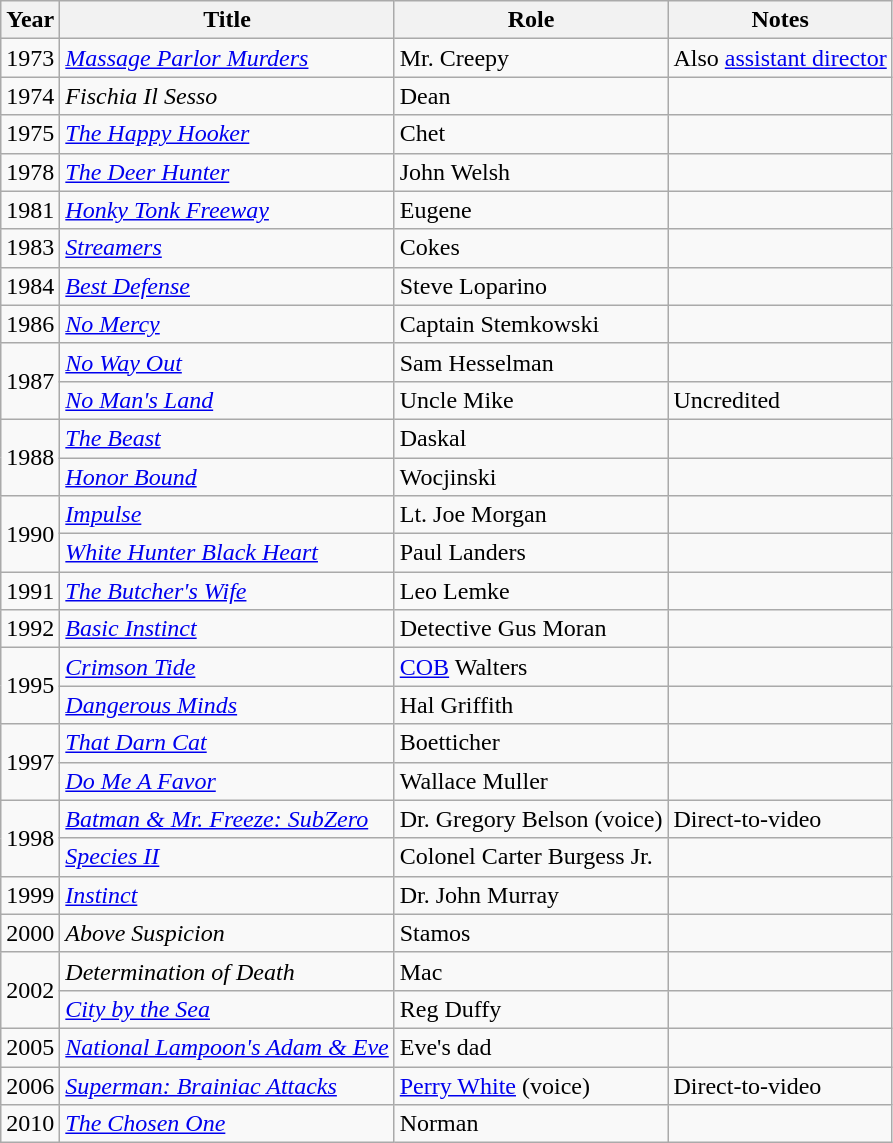<table class="wikitable sortable">
<tr>
<th>Year</th>
<th>Title</th>
<th>Role</th>
<th class="unsortable">Notes</th>
</tr>
<tr>
<td>1973</td>
<td><em><a href='#'>Massage Parlor Murders</a></em></td>
<td>Mr. Creepy</td>
<td>Also <a href='#'>assistant director</a></td>
</tr>
<tr>
<td>1974</td>
<td><em>Fischia Il Sesso</em></td>
<td>Dean</td>
<td></td>
</tr>
<tr>
<td>1975</td>
<td><em><a href='#'>The Happy Hooker</a></em></td>
<td>Chet</td>
<td></td>
</tr>
<tr>
<td>1978</td>
<td><em><a href='#'>The Deer Hunter</a></em></td>
<td>John Welsh</td>
<td></td>
</tr>
<tr>
<td>1981</td>
<td><em><a href='#'>Honky Tonk Freeway</a></em></td>
<td>Eugene</td>
<td></td>
</tr>
<tr>
<td>1983</td>
<td><em><a href='#'>Streamers</a></em></td>
<td>Cokes</td>
<td></td>
</tr>
<tr>
<td>1984</td>
<td><em><a href='#'>Best Defense</a></em></td>
<td>Steve Loparino</td>
<td></td>
</tr>
<tr>
<td>1986</td>
<td><em><a href='#'>No Mercy</a></em></td>
<td>Captain Stemkowski</td>
<td></td>
</tr>
<tr>
<td rowspan="2">1987</td>
<td><em><a href='#'>No Way Out</a></em></td>
<td>Sam Hesselman</td>
<td></td>
</tr>
<tr>
<td><em><a href='#'>No Man's Land</a></em></td>
<td>Uncle Mike</td>
<td>Uncredited</td>
</tr>
<tr>
<td rowspan="2">1988</td>
<td><em><a href='#'>The Beast</a></em></td>
<td>Daskal</td>
<td></td>
</tr>
<tr>
<td><em><a href='#'>Honor Bound</a></em></td>
<td>Wocjinski</td>
<td></td>
</tr>
<tr>
<td rowspan="2">1990</td>
<td><em><a href='#'>Impulse</a></em></td>
<td>Lt. Joe Morgan</td>
<td></td>
</tr>
<tr>
<td><em><a href='#'>White Hunter Black Heart</a></em></td>
<td>Paul Landers</td>
<td></td>
</tr>
<tr>
<td>1991</td>
<td><em><a href='#'>The Butcher's Wife</a></em></td>
<td>Leo Lemke</td>
<td></td>
</tr>
<tr>
<td>1992</td>
<td><em><a href='#'>Basic Instinct</a></em></td>
<td>Detective Gus Moran</td>
<td></td>
</tr>
<tr>
<td rowspan="2">1995</td>
<td><em><a href='#'>Crimson Tide</a></em></td>
<td><a href='#'>COB</a> Walters</td>
<td></td>
</tr>
<tr>
<td><em><a href='#'>Dangerous Minds</a></em></td>
<td>Hal Griffith</td>
<td></td>
</tr>
<tr>
<td rowspan="2">1997</td>
<td><em><a href='#'>That Darn Cat</a></em></td>
<td>Boetticher</td>
<td></td>
</tr>
<tr>
<td><em><a href='#'>Do Me A Favor</a></em></td>
<td>Wallace Muller</td>
<td></td>
</tr>
<tr>
<td rowspan="2">1998</td>
<td><em><a href='#'>Batman & Mr. Freeze: SubZero</a></em></td>
<td>Dr. Gregory Belson (voice)</td>
<td>Direct-to-video</td>
</tr>
<tr>
<td><em><a href='#'>Species II</a></em></td>
<td>Colonel Carter Burgess Jr.</td>
<td></td>
</tr>
<tr>
<td>1999</td>
<td><em><a href='#'>Instinct</a></em></td>
<td>Dr. John Murray</td>
<td></td>
</tr>
<tr>
<td>2000</td>
<td><em>Above Suspicion</em></td>
<td>Stamos</td>
<td></td>
</tr>
<tr>
<td rowspan="2">2002</td>
<td><em>Determination of Death</em></td>
<td>Mac</td>
<td></td>
</tr>
<tr>
<td><em><a href='#'>City by the Sea</a></em></td>
<td>Reg Duffy</td>
<td></td>
</tr>
<tr>
<td>2005</td>
<td><em><a href='#'>National Lampoon's Adam & Eve</a></em></td>
<td>Eve's dad</td>
<td></td>
</tr>
<tr>
<td>2006</td>
<td><em><a href='#'>Superman: Brainiac Attacks</a></em></td>
<td><a href='#'>Perry White</a> (voice)</td>
<td>Direct-to-video</td>
</tr>
<tr>
<td>2010</td>
<td><em><a href='#'>The Chosen One</a></em></td>
<td>Norman</td>
<td></td>
</tr>
</table>
